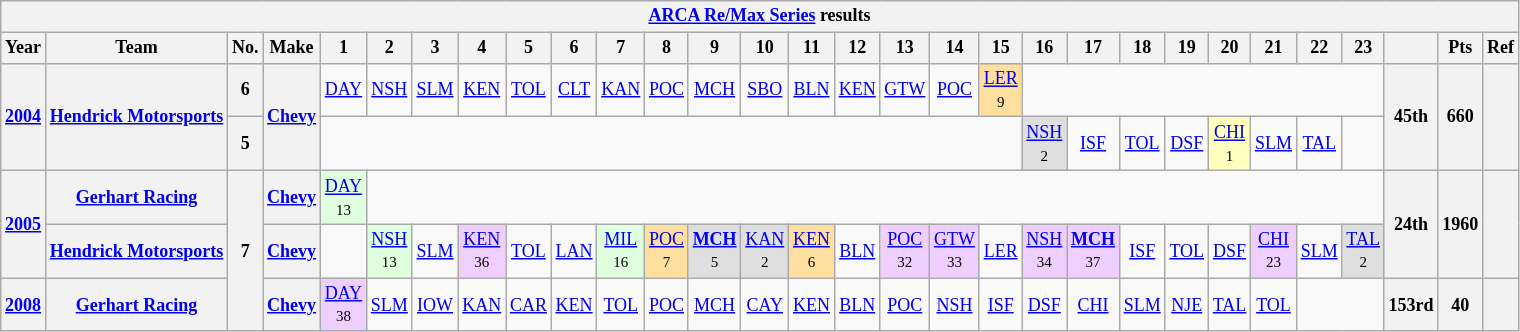<table class="wikitable" style="text-align:center; font-size:75%">
<tr>
<th colspan=45><a href='#'>ARCA Re/Max Series</a> results</th>
</tr>
<tr>
<th>Year</th>
<th>Team</th>
<th>No.</th>
<th>Make</th>
<th>1</th>
<th>2</th>
<th>3</th>
<th>4</th>
<th>5</th>
<th>6</th>
<th>7</th>
<th>8</th>
<th>9</th>
<th>10</th>
<th>11</th>
<th>12</th>
<th>13</th>
<th>14</th>
<th>15</th>
<th>16</th>
<th>17</th>
<th>18</th>
<th>19</th>
<th>20</th>
<th>21</th>
<th>22</th>
<th>23</th>
<th></th>
<th>Pts</th>
<th>Ref</th>
</tr>
<tr>
<th rowspan=2><a href='#'>2004</a></th>
<th rowspan=2><a href='#'>Hendrick Motorsports</a></th>
<th>6</th>
<th rowspan=2><a href='#'>Chevy</a></th>
<td><a href='#'>DAY</a></td>
<td><a href='#'>NSH</a></td>
<td><a href='#'>SLM</a></td>
<td><a href='#'>KEN</a></td>
<td><a href='#'>TOL</a></td>
<td><a href='#'>CLT</a></td>
<td><a href='#'>KAN</a></td>
<td><a href='#'>POC</a></td>
<td><a href='#'>MCH</a></td>
<td><a href='#'>SBO</a></td>
<td><a href='#'>BLN</a></td>
<td><a href='#'>KEN</a></td>
<td><a href='#'>GTW</a></td>
<td><a href='#'>POC</a></td>
<td style="background:#FFDF9F;"><a href='#'>LER</a><br><small>9</small></td>
<td colspan=8></td>
<th rowspan=2>45th</th>
<th rowspan=2>660</th>
<th rowspan=2></th>
</tr>
<tr>
<th>5</th>
<td colspan=15></td>
<td style="background:#DFDFDF;"><a href='#'>NSH</a><br><small>2</small></td>
<td><a href='#'>ISF</a></td>
<td><a href='#'>TOL</a></td>
<td><a href='#'>DSF</a></td>
<td style="background:#FFFFBF;"><a href='#'>CHI</a><br><small>1</small></td>
<td><a href='#'>SLM</a></td>
<td><a href='#'>TAL</a></td>
<td></td>
</tr>
<tr>
<th rowspan=2><a href='#'>2005</a></th>
<th><a href='#'>Gerhart Racing</a></th>
<th rowspan=3>7</th>
<th><a href='#'>Chevy</a></th>
<td style="background:#DFFFDF;"><a href='#'>DAY</a><br><small>13</small></td>
<td colspan=22></td>
<th rowspan=2>24th</th>
<th rowspan=2>1960</th>
<th rowspan=2></th>
</tr>
<tr>
<th><a href='#'>Hendrick Motorsports</a></th>
<th><a href='#'>Chevy</a></th>
<td></td>
<td style="background:#DFFFDF;"><a href='#'>NSH</a><br><small>13</small></td>
<td><a href='#'>SLM</a></td>
<td style="background:#EFCFFF;"><a href='#'>KEN</a><br><small>36</small></td>
<td><a href='#'>TOL</a></td>
<td><a href='#'>LAN</a></td>
<td style="background:#DFFFDF;"><a href='#'>MIL</a><br><small>16</small></td>
<td style="background:#FFDF9F;"><a href='#'>POC</a><br><small>7</small></td>
<td style="background:#DFDFDF;"><strong><a href='#'>MCH</a></strong><br><small>5</small></td>
<td style="background:#DFDFDF;"><a href='#'>KAN</a><br><small>2</small></td>
<td style="background:#FFDF9F;"><a href='#'>KEN</a><br><small>6</small></td>
<td><a href='#'>BLN</a></td>
<td style="background:#EFCFFF;"><a href='#'>POC</a><br><small>32</small></td>
<td style="background:#EFCFFF;"><a href='#'>GTW</a><br><small>33</small></td>
<td><a href='#'>LER</a></td>
<td style="background:#EFCFFF;"><a href='#'>NSH</a><br><small>34</small></td>
<td style="background:#EFCFFF;"><strong><a href='#'>MCH</a></strong><br><small>37</small></td>
<td><a href='#'>ISF</a></td>
<td><a href='#'>TOL</a></td>
<td><a href='#'>DSF</a></td>
<td style="background:#EFCFFF;"><a href='#'>CHI</a><br><small>23</small></td>
<td><a href='#'>SLM</a></td>
<td style="background:#DFDFDF;"><a href='#'>TAL</a><br><small>2</small></td>
</tr>
<tr>
<th><a href='#'>2008</a></th>
<th><a href='#'>Gerhart Racing</a></th>
<th><a href='#'>Chevy</a></th>
<td style="background:#EFCFFF;"><a href='#'>DAY</a><br><small>38</small></td>
<td><a href='#'>SLM</a></td>
<td><a href='#'>IOW</a></td>
<td><a href='#'>KAN</a></td>
<td><a href='#'>CAR</a></td>
<td><a href='#'>KEN</a></td>
<td><a href='#'>TOL</a></td>
<td><a href='#'>POC</a></td>
<td><a href='#'>MCH</a></td>
<td><a href='#'>CAY</a></td>
<td><a href='#'>KEN</a></td>
<td><a href='#'>BLN</a></td>
<td><a href='#'>POC</a></td>
<td><a href='#'>NSH</a></td>
<td><a href='#'>ISF</a></td>
<td><a href='#'>DSF</a></td>
<td><a href='#'>CHI</a></td>
<td><a href='#'>SLM</a></td>
<td><a href='#'>NJE</a></td>
<td><a href='#'>TAL</a></td>
<td><a href='#'>TOL</a></td>
<td colspan=2></td>
<th>153rd</th>
<th>40</th>
<th></th>
</tr>
</table>
